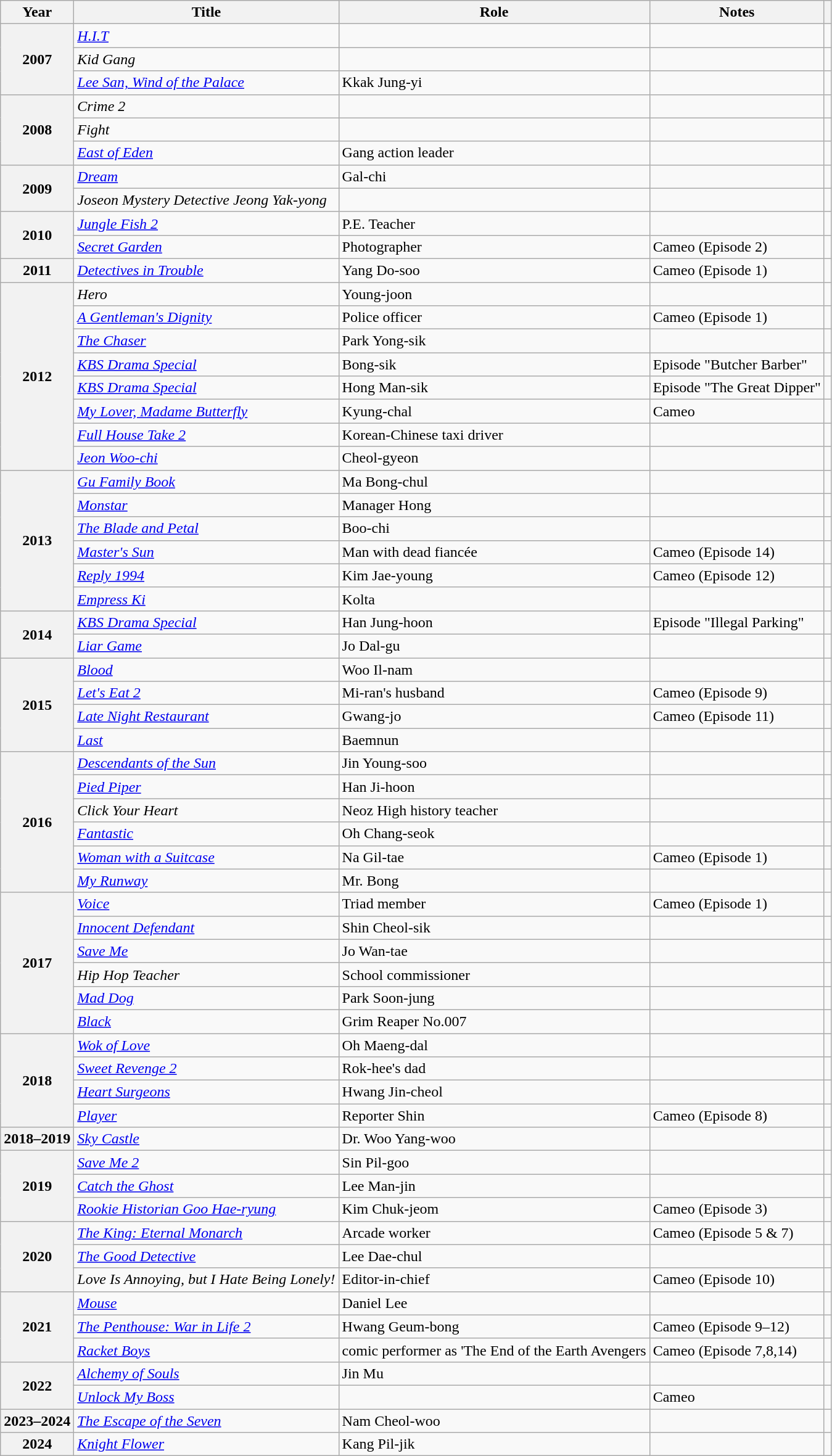<table class="wikitable sortable plainrowheaders">
<tr>
<th scope="col">Year</th>
<th scope="col">Title</th>
<th scope="col">Role</th>
<th scope="col">Notes</th>
<th scope="col" class="unsortable"></th>
</tr>
<tr>
<th scope="row"  rowspan="3">2007</th>
<td><em><a href='#'>H.I.T</a></em></td>
<td></td>
<td></td>
<td></td>
</tr>
<tr>
<td><em>Kid Gang</em></td>
<td></td>
<td></td>
<td></td>
</tr>
<tr>
<td><em><a href='#'>Lee San, Wind of the Palace</a></em></td>
<td>Kkak Jung-yi</td>
<td></td>
<td></td>
</tr>
<tr>
<th scope="row"  rowspan="3">2008</th>
<td><em>Crime 2</em></td>
<td></td>
<td></td>
<td></td>
</tr>
<tr>
<td><em>Fight</em></td>
<td></td>
<td></td>
<td></td>
</tr>
<tr>
<td><em><a href='#'>East of Eden</a></em></td>
<td>Gang action leader</td>
<td></td>
<td></td>
</tr>
<tr>
<th scope="row" rowspan="2">2009</th>
<td><em><a href='#'>Dream</a></em></td>
<td>Gal-chi</td>
<td></td>
<td></td>
</tr>
<tr>
<td><em>Joseon Mystery Detective Jeong Yak-yong</em></td>
<td></td>
<td></td>
<td></td>
</tr>
<tr>
<th scope="row" rowspan="2">2010</th>
<td><em><a href='#'>Jungle Fish 2</a></em></td>
<td>P.E. Teacher</td>
<td></td>
<td></td>
</tr>
<tr>
<td><em><a href='#'>Secret Garden</a></em></td>
<td>Photographer</td>
<td>Cameo (Episode 2)</td>
<td></td>
</tr>
<tr>
<th scope="row">2011</th>
<td><em><a href='#'>Detectives in Trouble</a></em></td>
<td>Yang Do-soo</td>
<td>Cameo (Episode 1)</td>
<td></td>
</tr>
<tr>
<th scope="row"  rowspan="8">2012</th>
<td><em>Hero</em></td>
<td>Young-joon</td>
<td></td>
<td></td>
</tr>
<tr>
<td><em><a href='#'>A Gentleman's Dignity</a></em></td>
<td>Police officer</td>
<td>Cameo (Episode 1)</td>
<td></td>
</tr>
<tr>
<td><em><a href='#'>The Chaser</a></em></td>
<td>Park Yong-sik</td>
<td></td>
<td></td>
</tr>
<tr>
<td><em><a href='#'>KBS Drama Special</a></em></td>
<td>Bong-sik</td>
<td>Episode "Butcher Barber"</td>
<td></td>
</tr>
<tr>
<td><em><a href='#'>KBS Drama Special</a></em></td>
<td>Hong Man-sik</td>
<td>Episode "The Great Dipper"</td>
<td></td>
</tr>
<tr>
<td><em><a href='#'>My Lover, Madame Butterfly</a></em></td>
<td>Kyung-chal</td>
<td>Cameo</td>
<td></td>
</tr>
<tr>
<td><em><a href='#'>Full House Take 2</a></em></td>
<td>Korean-Chinese taxi driver</td>
<td></td>
<td></td>
</tr>
<tr>
<td><em><a href='#'>Jeon Woo-chi</a></em></td>
<td>Cheol-gyeon</td>
<td></td>
<td></td>
</tr>
<tr>
<th scope="row"  rowspan="6">2013</th>
<td><em><a href='#'>Gu Family Book</a></em></td>
<td>Ma Bong-chul</td>
<td></td>
<td></td>
</tr>
<tr>
<td><em><a href='#'>Monstar</a></em></td>
<td>Manager Hong</td>
<td></td>
<td></td>
</tr>
<tr>
<td><em><a href='#'>The Blade and Petal</a></em></td>
<td>Boo-chi</td>
<td></td>
<td></td>
</tr>
<tr>
<td><em><a href='#'>Master's Sun</a></em></td>
<td>Man with dead fiancée</td>
<td>Cameo (Episode 14)</td>
<td></td>
</tr>
<tr>
<td><em><a href='#'>Reply 1994</a></em></td>
<td>Kim Jae-young</td>
<td>Cameo (Episode 12)</td>
<td></td>
</tr>
<tr>
<td><em><a href='#'>Empress Ki</a></em></td>
<td>Kolta</td>
<td></td>
<td></td>
</tr>
<tr>
<th scope="row"  rowspan="2">2014</th>
<td><em><a href='#'>KBS Drama Special</a></em></td>
<td>Han Jung-hoon</td>
<td>Episode "Illegal Parking"</td>
<td></td>
</tr>
<tr>
<td><em><a href='#'>Liar Game</a></em></td>
<td>Jo Dal-gu</td>
<td></td>
<td></td>
</tr>
<tr>
<th scope="row"  rowspan="4">2015</th>
<td><em><a href='#'>Blood</a></em></td>
<td>Woo Il-nam</td>
<td></td>
<td></td>
</tr>
<tr>
<td><em><a href='#'>Let's Eat 2</a></em></td>
<td>Mi-ran's husband</td>
<td>Cameo (Episode 9)</td>
<td></td>
</tr>
<tr>
<td><em><a href='#'>Late Night Restaurant</a></em></td>
<td>Gwang-jo</td>
<td>Cameo (Episode 11)</td>
<td></td>
</tr>
<tr>
<td><em><a href='#'>Last</a></em></td>
<td>Baemnun</td>
<td></td>
<td></td>
</tr>
<tr>
<th scope="row"  rowspan="6">2016</th>
<td><em><a href='#'>Descendants of the Sun</a></em></td>
<td>Jin Young-soo</td>
<td></td>
<td></td>
</tr>
<tr>
<td><em><a href='#'>Pied Piper</a></em></td>
<td>Han Ji-hoon</td>
<td></td>
<td></td>
</tr>
<tr>
<td><em>Click Your Heart</em></td>
<td>Neoz High history teacher</td>
<td></td>
<td></td>
</tr>
<tr>
<td><em><a href='#'>Fantastic</a></em></td>
<td>Oh Chang-seok</td>
<td></td>
<td></td>
</tr>
<tr>
<td><em><a href='#'>Woman with a Suitcase</a></em></td>
<td>Na Gil-tae</td>
<td>Cameo (Episode 1)</td>
<td></td>
</tr>
<tr>
<td><em><a href='#'>My Runway</a></em></td>
<td>Mr. Bong</td>
<td></td>
<td></td>
</tr>
<tr>
<th scope="row"  rowspan="6">2017</th>
<td><a href='#'><em>Voice</em></a></td>
<td>Triad member</td>
<td>Cameo (Episode 1)</td>
<td></td>
</tr>
<tr>
<td><em><a href='#'>Innocent Defendant</a></em></td>
<td>Shin Cheol-sik</td>
<td></td>
<td></td>
</tr>
<tr>
<td><em><a href='#'>Save Me</a></em></td>
<td>Jo Wan-tae</td>
<td></td>
<td></td>
</tr>
<tr>
<td><em>Hip Hop Teacher</em></td>
<td>School commissioner</td>
<td></td>
<td></td>
</tr>
<tr>
<td><em><a href='#'>Mad Dog</a></em></td>
<td>Park Soon-jung</td>
<td></td>
<td></td>
</tr>
<tr>
<td><em><a href='#'>Black</a></em></td>
<td>Grim Reaper No.007</td>
<td></td>
<td></td>
</tr>
<tr>
<th scope="row" rowspan="4">2018</th>
<td><em><a href='#'>Wok of Love</a></em></td>
<td>Oh Maeng-dal</td>
<td></td>
<td></td>
</tr>
<tr>
<td><em><a href='#'>Sweet Revenge 2</a></em></td>
<td>Rok-hee's dad</td>
<td></td>
<td></td>
</tr>
<tr>
<td><em><a href='#'>Heart Surgeons</a></em></td>
<td>Hwang Jin-cheol</td>
<td></td>
<td></td>
</tr>
<tr>
<td><em><a href='#'>Player</a></em></td>
<td>Reporter Shin</td>
<td>Cameo (Episode 8)</td>
<td></td>
</tr>
<tr>
<th scope="row">2018–2019</th>
<td><em><a href='#'>Sky Castle</a></em></td>
<td>Dr. Woo Yang-woo</td>
<td></td>
<td></td>
</tr>
<tr>
<th scope="row"  rowspan="3">2019</th>
<td><em><a href='#'>Save Me 2</a></em></td>
<td>Sin Pil-goo</td>
<td></td>
<td></td>
</tr>
<tr>
<td><em><a href='#'>Catch the Ghost</a></em></td>
<td>Lee Man-jin</td>
<td></td>
<td></td>
</tr>
<tr>
<td><em><a href='#'>Rookie Historian Goo Hae-ryung</a></em></td>
<td>Kim Chuk-jeom</td>
<td>Cameo (Episode 3)</td>
<td></td>
</tr>
<tr>
<th scope="row" rowspan="3">2020</th>
<td><em><a href='#'>The King: Eternal Monarch</a></em></td>
<td>Arcade worker</td>
<td>Cameo (Episode 5 & 7)</td>
<td></td>
</tr>
<tr>
<td><em><a href='#'>The Good Detective</a></em></td>
<td>Lee Dae-chul</td>
<td></td>
<td></td>
</tr>
<tr>
<td><em>Love Is Annoying, but I Hate Being Lonely! </em></td>
<td>Editor-in-chief</td>
<td>Cameo (Episode 10)</td>
<td></td>
</tr>
<tr>
<th scope="row" rowspan="3">2021</th>
<td><em><a href='#'>Mouse</a></em></td>
<td>Daniel Lee</td>
<td></td>
<td></td>
</tr>
<tr>
<td><em><a href='#'>The Penthouse: War in Life 2</a></em></td>
<td>Hwang Geum-bong</td>
<td>Cameo (Episode 9–12)</td>
<td></td>
</tr>
<tr>
<td><em><a href='#'>Racket Boys</a></em></td>
<td>comic performer as 'The End of the Earth Avengers</td>
<td>Cameo (Episode 7,8,14)</td>
<td></td>
</tr>
<tr>
<th scope="row" rowspan="2">2022</th>
<td><em><a href='#'>Alchemy of Souls</a></em></td>
<td>Jin Mu</td>
<td></td>
<td></td>
</tr>
<tr>
<td><em><a href='#'>Unlock My Boss</a></em></td>
<td></td>
<td>Cameo</td>
<td></td>
</tr>
<tr>
<th scope="row">2023–2024</th>
<td><em><a href='#'>The Escape of the Seven</a></em></td>
<td>Nam Cheol-woo</td>
<td></td>
<td></td>
</tr>
<tr>
<th scope="row">2024</th>
<td><em><a href='#'>Knight Flower</a></em></td>
<td>Kang Pil-jik</td>
<td></td>
<td></td>
</tr>
</table>
